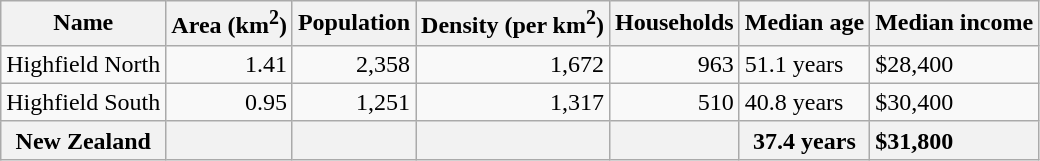<table class="wikitable">
<tr>
<th>Name</th>
<th>Area (km<sup>2</sup>)</th>
<th>Population</th>
<th>Density (per km<sup>2</sup>)</th>
<th>Households</th>
<th>Median age</th>
<th>Median income</th>
</tr>
<tr>
<td>Highfield North</td>
<td style="text-align:right;">1.41</td>
<td style="text-align:right;">2,358</td>
<td style="text-align:right;">1,672</td>
<td style="text-align:right;">963</td>
<td>51.1 years</td>
<td>$28,400</td>
</tr>
<tr>
<td>Highfield South</td>
<td style="text-align:right;">0.95</td>
<td style="text-align:right;">1,251</td>
<td style="text-align:right;">1,317</td>
<td style="text-align:right;">510</td>
<td>40.8 years</td>
<td>$30,400</td>
</tr>
<tr>
<th>New Zealand</th>
<th></th>
<th></th>
<th></th>
<th></th>
<th>37.4 years</th>
<th style="text-align:left;">$31,800</th>
</tr>
</table>
